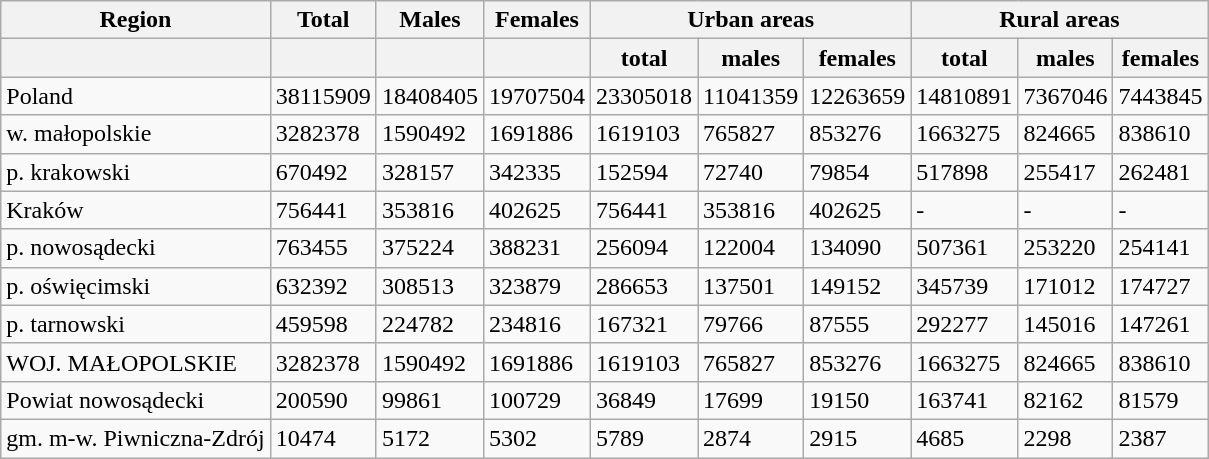<table class="wikitable">
<tr>
<th>Region</th>
<th>Total</th>
<th>Males</th>
<th>Females</th>
<th colspan="3">Urban areas</th>
<th colspan="3">Rural areas</th>
</tr>
<tr>
<th></th>
<th></th>
<th></th>
<th></th>
<th>total</th>
<th>males</th>
<th>females</th>
<th>total</th>
<th>males</th>
<th>females</th>
</tr>
<tr>
<td>Poland</td>
<td>38115909</td>
<td>18408405</td>
<td>19707504</td>
<td>23305018</td>
<td>11041359</td>
<td>12263659</td>
<td>14810891</td>
<td>7367046</td>
<td>7443845</td>
</tr>
<tr>
<td>w. małopolskie</td>
<td>3282378</td>
<td>1590492</td>
<td>1691886</td>
<td>1619103</td>
<td>765827</td>
<td>853276</td>
<td>1663275</td>
<td>824665</td>
<td>838610</td>
</tr>
<tr>
<td>p. krakowski</td>
<td>670492</td>
<td>328157</td>
<td>342335</td>
<td>152594</td>
<td>72740</td>
<td>79854</td>
<td>517898</td>
<td>255417</td>
<td>262481</td>
</tr>
<tr>
<td>Kraków</td>
<td>756441</td>
<td>353816</td>
<td>402625</td>
<td>756441</td>
<td>353816</td>
<td>402625</td>
<td>-</td>
<td>-</td>
<td>-</td>
</tr>
<tr>
<td>p. nowosądecki</td>
<td>763455</td>
<td>375224</td>
<td>388231</td>
<td>256094</td>
<td>122004</td>
<td>134090</td>
<td>507361</td>
<td>253220</td>
<td>254141</td>
</tr>
<tr>
<td>p. oświęcimski</td>
<td>632392</td>
<td>308513</td>
<td>323879</td>
<td>286653</td>
<td>137501</td>
<td>149152</td>
<td>345739</td>
<td>171012</td>
<td>174727</td>
</tr>
<tr>
<td>p. tarnowski</td>
<td>459598</td>
<td>224782</td>
<td>234816</td>
<td>167321</td>
<td>79766</td>
<td>87555</td>
<td>292277</td>
<td>145016</td>
<td>147261</td>
</tr>
<tr>
<td>WOJ. MAŁOPOLSKIE</td>
<td>3282378</td>
<td>1590492</td>
<td>1691886</td>
<td>1619103</td>
<td>765827</td>
<td>853276</td>
<td>1663275</td>
<td>824665</td>
<td>838610</td>
</tr>
<tr>
<td>Powiat nowosądecki</td>
<td>200590</td>
<td>99861</td>
<td>100729</td>
<td>36849</td>
<td>17699</td>
<td>19150</td>
<td>163741</td>
<td>82162</td>
<td>81579</td>
</tr>
<tr>
<td>gm. m-w. Piwniczna-Zdrój</td>
<td>10474</td>
<td>5172</td>
<td>5302</td>
<td>5789</td>
<td>2874</td>
<td>2915</td>
<td>4685</td>
<td>2298</td>
<td>2387</td>
</tr>
</table>
